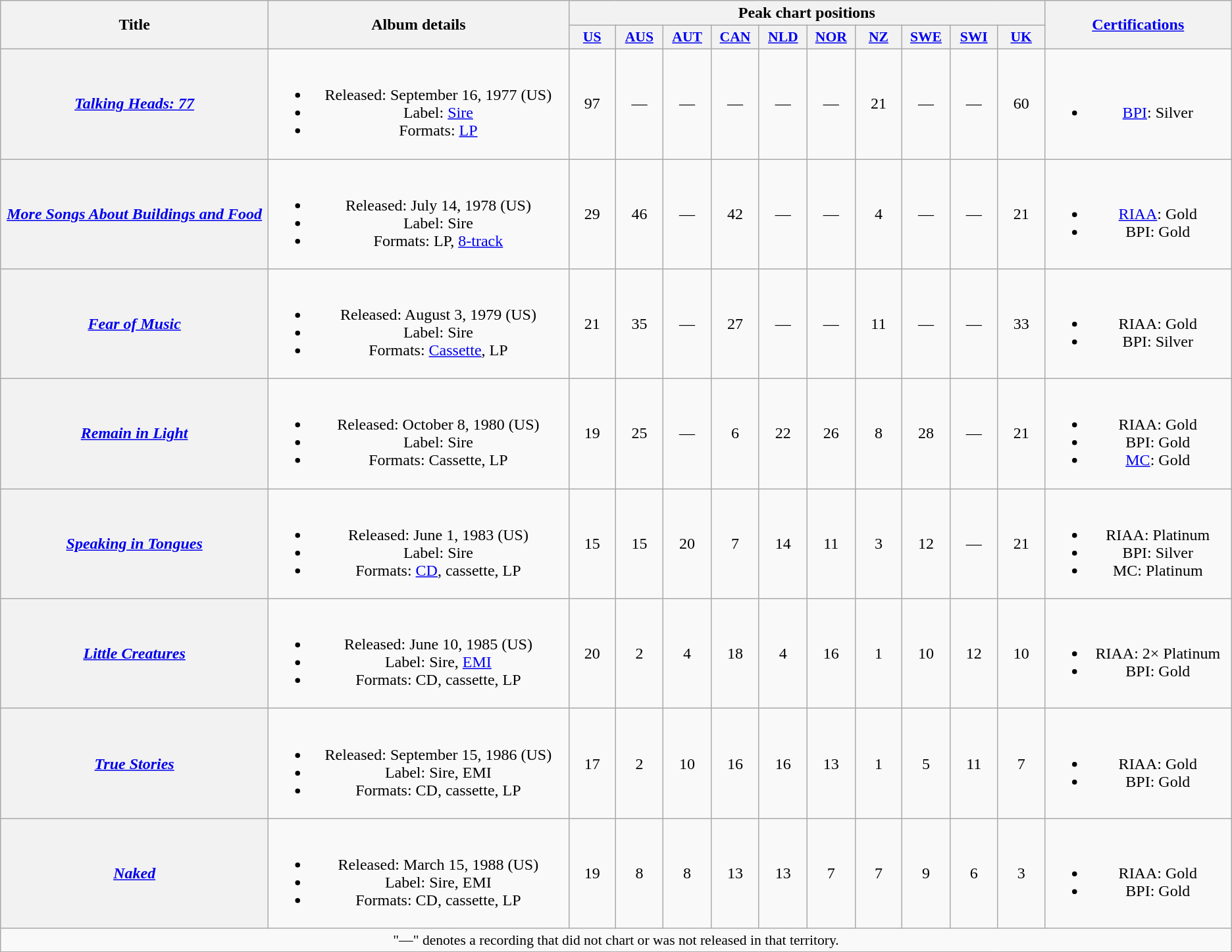<table class="wikitable plainrowheaders" style="text-align:center;">
<tr>
<th scope="col" rowspan="2" style="width:18em;">Title</th>
<th scope="col" rowspan="2" style="width:20em;">Album details</th>
<th scope="col" colspan="10">Peak chart positions</th>
<th scope="col" rowspan="2" style="width:12em;"><a href='#'>Certifications</a></th>
</tr>
<tr>
<th scope="col" style="width:3em;font-size:90%;"><a href='#'>US</a><br></th>
<th scope="col" style="width:3em;font-size:90%;"><a href='#'>AUS</a><br></th>
<th scope="col" style="width:3em;font-size:90%;"><a href='#'>AUT</a><br></th>
<th scope="col" style="width:3em;font-size:90%;"><a href='#'>CAN</a><br></th>
<th scope="col" style="width:3em;font-size:90%;"><a href='#'>NLD</a><br></th>
<th scope="col" style="width:3em;font-size:90%;"><a href='#'>NOR</a><br></th>
<th scope="col" style="width:3em;font-size:90%;"><a href='#'>NZ</a><br></th>
<th scope="col" style="width:3em;font-size:90%;"><a href='#'>SWE</a><br></th>
<th scope="col" style="width:3em;font-size:90%;"><a href='#'>SWI</a><br></th>
<th scope="col" style="width:3em;font-size:90%;"><a href='#'>UK</a><br></th>
</tr>
<tr>
<th scope="row"><em><a href='#'>Talking Heads: 77</a></em></th>
<td><br><ul><li>Released: September 16, 1977 <span>(US)</span></li><li>Label: <a href='#'>Sire</a></li><li>Formats: <a href='#'>LP</a></li></ul></td>
<td>97</td>
<td>—</td>
<td>—</td>
<td>—</td>
<td>—</td>
<td>—</td>
<td>21</td>
<td>—</td>
<td>—</td>
<td>60</td>
<td><br><ul><li><a href='#'>BPI</a>: Silver</li></ul></td>
</tr>
<tr>
<th scope="row"><em><a href='#'>More Songs About Buildings and Food</a></em></th>
<td><br><ul><li>Released: July 14, 1978 <span>(US)</span></li><li>Label: Sire</li><li>Formats: LP, <a href='#'>8-track</a></li></ul></td>
<td>29</td>
<td>46</td>
<td>—</td>
<td>42</td>
<td>—</td>
<td>—</td>
<td>4</td>
<td>—</td>
<td>—</td>
<td>21</td>
<td><br><ul><li><a href='#'>RIAA</a>: Gold</li><li>BPI: Gold</li></ul></td>
</tr>
<tr>
<th scope="row"><em><a href='#'>Fear of Music</a></em></th>
<td><br><ul><li>Released: August 3, 1979 <span>(US)</span></li><li>Label: Sire</li><li>Formats: <a href='#'>Cassette</a>, LP</li></ul></td>
<td>21</td>
<td>35</td>
<td>—</td>
<td>27</td>
<td>—</td>
<td>—</td>
<td>11</td>
<td>—</td>
<td>—</td>
<td>33</td>
<td><br><ul><li>RIAA: Gold</li><li>BPI: Silver</li></ul></td>
</tr>
<tr>
<th scope="row"><em><a href='#'>Remain in Light</a></em></th>
<td><br><ul><li>Released: October 8, 1980 <span>(US)</span></li><li>Label: Sire</li><li>Formats: Cassette, LP</li></ul></td>
<td>19</td>
<td>25</td>
<td>—</td>
<td>6</td>
<td>22</td>
<td>26</td>
<td>8</td>
<td>28</td>
<td>—</td>
<td>21</td>
<td><br><ul><li>RIAA: Gold</li><li>BPI: Gold</li><li><a href='#'>MC</a>: Gold</li></ul></td>
</tr>
<tr>
<th scope="row"><em><a href='#'>Speaking in Tongues</a></em></th>
<td><br><ul><li>Released: June 1, 1983 <span>(US)</span></li><li>Label: Sire</li><li>Formats: <a href='#'>CD</a>, cassette, LP</li></ul></td>
<td>15</td>
<td>15</td>
<td>20</td>
<td>7</td>
<td>14</td>
<td>11</td>
<td>3</td>
<td>12</td>
<td>—</td>
<td>21</td>
<td><br><ul><li>RIAA: Platinum</li><li>BPI: Silver</li><li>MC: Platinum</li></ul></td>
</tr>
<tr>
<th scope="row"><em><a href='#'>Little Creatures</a></em></th>
<td><br><ul><li>Released: June 10, 1985 <span>(US)</span></li><li>Label: Sire, <a href='#'>EMI</a></li><li>Formats: CD, cassette, LP</li></ul></td>
<td>20</td>
<td>2</td>
<td>4</td>
<td>18</td>
<td>4</td>
<td>16</td>
<td>1</td>
<td>10</td>
<td>12</td>
<td>10</td>
<td><br><ul><li>RIAA: 2× Platinum</li><li>BPI: Gold</li></ul></td>
</tr>
<tr>
<th scope="row"><em><a href='#'>True Stories</a></em></th>
<td><br><ul><li>Released: September 15, 1986 <span>(US)</span></li><li>Label: Sire, EMI</li><li>Formats: CD, cassette, LP</li></ul></td>
<td>17</td>
<td>2</td>
<td>10</td>
<td>16</td>
<td>16</td>
<td>13</td>
<td>1</td>
<td>5</td>
<td>11</td>
<td>7</td>
<td><br><ul><li>RIAA: Gold</li><li>BPI: Gold</li></ul></td>
</tr>
<tr>
<th scope="row"><em><a href='#'>Naked</a></em></th>
<td><br><ul><li>Released: March 15, 1988 <span>(US)</span></li><li>Label: Sire, EMI</li><li>Formats: CD, cassette, LP</li></ul></td>
<td>19</td>
<td>8</td>
<td>8</td>
<td>13</td>
<td>13</td>
<td>7</td>
<td>7</td>
<td>9</td>
<td>6</td>
<td>3</td>
<td><br><ul><li>RIAA: Gold</li><li>BPI: Gold</li></ul></td>
</tr>
<tr>
<td colspan="14" style="font-size:90%">"—" denotes a recording that did not chart or was not released in that territory.</td>
</tr>
</table>
